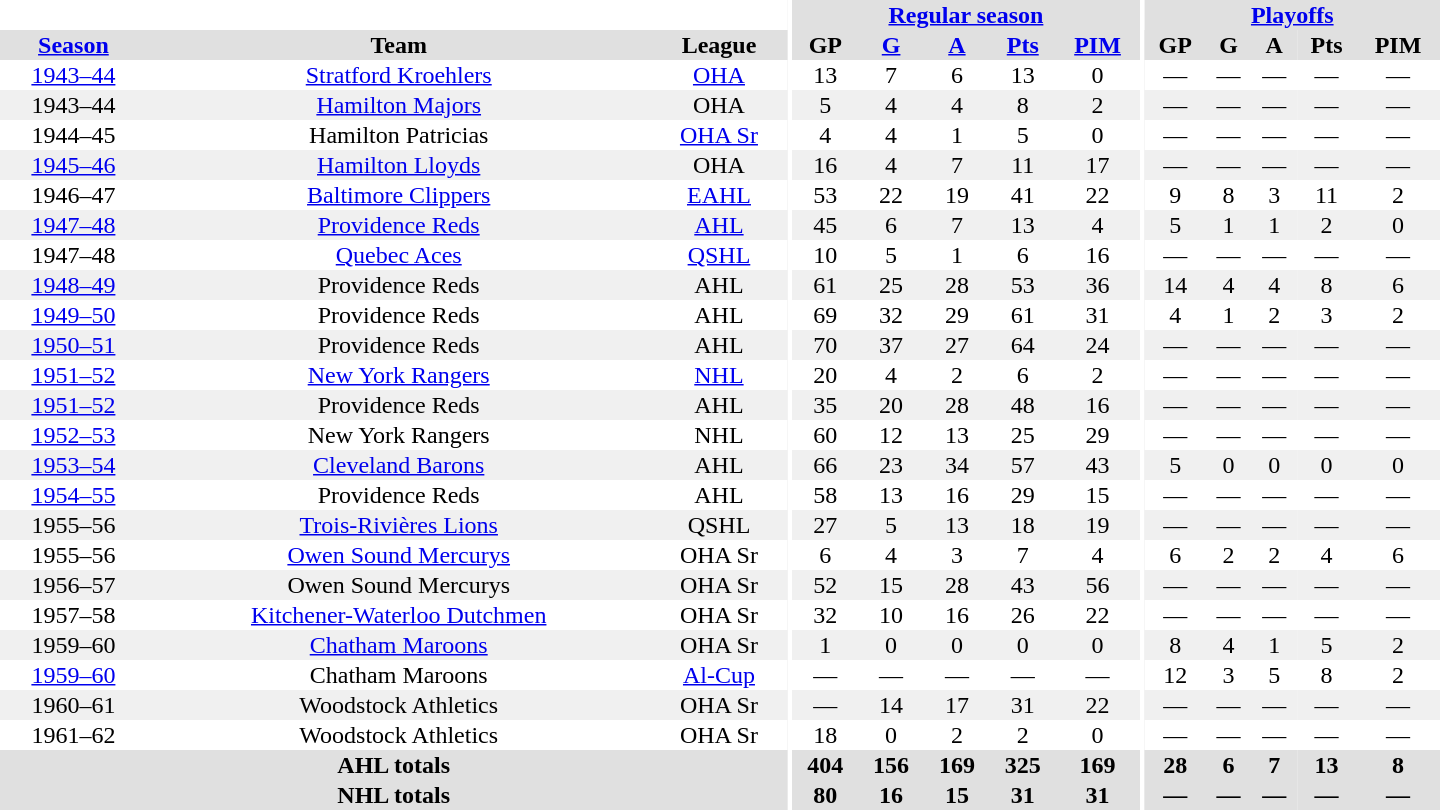<table border="0" cellpadding="1" cellspacing="0" style="text-align:center; width:60em">
<tr bgcolor="#e0e0e0">
<th colspan="3" bgcolor="#ffffff"></th>
<th rowspan="100" bgcolor="#ffffff"></th>
<th colspan="5"><a href='#'>Regular season</a></th>
<th rowspan="100" bgcolor="#ffffff"></th>
<th colspan="5"><a href='#'>Playoffs</a></th>
</tr>
<tr bgcolor="#e0e0e0">
<th><a href='#'>Season</a></th>
<th>Team</th>
<th>League</th>
<th>GP</th>
<th><a href='#'>G</a></th>
<th><a href='#'>A</a></th>
<th><a href='#'>Pts</a></th>
<th><a href='#'>PIM</a></th>
<th>GP</th>
<th>G</th>
<th>A</th>
<th>Pts</th>
<th>PIM</th>
</tr>
<tr>
<td><a href='#'>1943–44</a></td>
<td><a href='#'>Stratford Kroehlers</a></td>
<td><a href='#'>OHA</a></td>
<td>13</td>
<td>7</td>
<td>6</td>
<td>13</td>
<td>0</td>
<td>—</td>
<td>—</td>
<td>—</td>
<td>—</td>
<td>—</td>
</tr>
<tr bgcolor="#f0f0f0">
<td>1943–44</td>
<td><a href='#'>Hamilton Majors</a></td>
<td>OHA</td>
<td>5</td>
<td>4</td>
<td>4</td>
<td>8</td>
<td>2</td>
<td>—</td>
<td>—</td>
<td>—</td>
<td>—</td>
<td>—</td>
</tr>
<tr>
<td>1944–45</td>
<td>Hamilton Patricias</td>
<td><a href='#'>OHA Sr</a></td>
<td>4</td>
<td>4</td>
<td>1</td>
<td>5</td>
<td>0</td>
<td>—</td>
<td>—</td>
<td>—</td>
<td>—</td>
<td>—</td>
</tr>
<tr bgcolor="#f0f0f0">
<td><a href='#'>1945–46</a></td>
<td><a href='#'>Hamilton Lloyds</a></td>
<td>OHA</td>
<td>16</td>
<td>4</td>
<td>7</td>
<td>11</td>
<td>17</td>
<td>—</td>
<td>—</td>
<td>—</td>
<td>—</td>
<td>—</td>
</tr>
<tr>
<td>1946–47</td>
<td><a href='#'>Baltimore Clippers</a></td>
<td><a href='#'>EAHL</a></td>
<td>53</td>
<td>22</td>
<td>19</td>
<td>41</td>
<td>22</td>
<td>9</td>
<td>8</td>
<td>3</td>
<td>11</td>
<td>2</td>
</tr>
<tr bgcolor="#f0f0f0">
<td><a href='#'>1947–48</a></td>
<td><a href='#'>Providence Reds</a></td>
<td><a href='#'>AHL</a></td>
<td>45</td>
<td>6</td>
<td>7</td>
<td>13</td>
<td>4</td>
<td>5</td>
<td>1</td>
<td>1</td>
<td>2</td>
<td>0</td>
</tr>
<tr>
<td>1947–48</td>
<td><a href='#'>Quebec Aces</a></td>
<td><a href='#'>QSHL</a></td>
<td>10</td>
<td>5</td>
<td>1</td>
<td>6</td>
<td>16</td>
<td>—</td>
<td>—</td>
<td>—</td>
<td>—</td>
<td>—</td>
</tr>
<tr bgcolor="#f0f0f0">
<td><a href='#'>1948–49</a></td>
<td>Providence Reds</td>
<td>AHL</td>
<td>61</td>
<td>25</td>
<td>28</td>
<td>53</td>
<td>36</td>
<td>14</td>
<td>4</td>
<td>4</td>
<td>8</td>
<td>6</td>
</tr>
<tr>
<td><a href='#'>1949–50</a></td>
<td>Providence Reds</td>
<td>AHL</td>
<td>69</td>
<td>32</td>
<td>29</td>
<td>61</td>
<td>31</td>
<td>4</td>
<td>1</td>
<td>2</td>
<td>3</td>
<td>2</td>
</tr>
<tr bgcolor="#f0f0f0">
<td><a href='#'>1950–51</a></td>
<td>Providence Reds</td>
<td>AHL</td>
<td>70</td>
<td>37</td>
<td>27</td>
<td>64</td>
<td>24</td>
<td>—</td>
<td>—</td>
<td>—</td>
<td>—</td>
<td>—</td>
</tr>
<tr>
<td><a href='#'>1951–52</a></td>
<td><a href='#'>New York Rangers</a></td>
<td><a href='#'>NHL</a></td>
<td>20</td>
<td>4</td>
<td>2</td>
<td>6</td>
<td>2</td>
<td>—</td>
<td>—</td>
<td>—</td>
<td>—</td>
<td>—</td>
</tr>
<tr bgcolor="#f0f0f0">
<td><a href='#'>1951–52</a></td>
<td>Providence Reds</td>
<td>AHL</td>
<td>35</td>
<td>20</td>
<td>28</td>
<td>48</td>
<td>16</td>
<td>—</td>
<td>—</td>
<td>—</td>
<td>—</td>
<td>—</td>
</tr>
<tr>
<td><a href='#'>1952–53</a></td>
<td>New York Rangers</td>
<td>NHL</td>
<td>60</td>
<td>12</td>
<td>13</td>
<td>25</td>
<td>29</td>
<td>—</td>
<td>—</td>
<td>—</td>
<td>—</td>
<td>—</td>
</tr>
<tr bgcolor="#f0f0f0">
<td><a href='#'>1953–54</a></td>
<td><a href='#'>Cleveland Barons</a></td>
<td>AHL</td>
<td>66</td>
<td>23</td>
<td>34</td>
<td>57</td>
<td>43</td>
<td>5</td>
<td>0</td>
<td>0</td>
<td>0</td>
<td>0</td>
</tr>
<tr>
<td><a href='#'>1954–55</a></td>
<td>Providence Reds</td>
<td>AHL</td>
<td>58</td>
<td>13</td>
<td>16</td>
<td>29</td>
<td>15</td>
<td>—</td>
<td>—</td>
<td>—</td>
<td>—</td>
<td>—</td>
</tr>
<tr bgcolor="#f0f0f0">
<td>1955–56</td>
<td><a href='#'>Trois-Rivières Lions</a></td>
<td>QSHL</td>
<td>27</td>
<td>5</td>
<td>13</td>
<td>18</td>
<td>19</td>
<td>—</td>
<td>—</td>
<td>—</td>
<td>—</td>
<td>—</td>
</tr>
<tr>
<td>1955–56</td>
<td><a href='#'>Owen Sound Mercurys</a></td>
<td>OHA Sr</td>
<td>6</td>
<td>4</td>
<td>3</td>
<td>7</td>
<td>4</td>
<td>6</td>
<td>2</td>
<td>2</td>
<td>4</td>
<td>6</td>
</tr>
<tr bgcolor="#f0f0f0">
<td>1956–57</td>
<td>Owen Sound Mercurys</td>
<td>OHA Sr</td>
<td>52</td>
<td>15</td>
<td>28</td>
<td>43</td>
<td>56</td>
<td>—</td>
<td>—</td>
<td>—</td>
<td>—</td>
<td>—</td>
</tr>
<tr>
<td>1957–58</td>
<td><a href='#'>Kitchener-Waterloo Dutchmen</a></td>
<td>OHA Sr</td>
<td>32</td>
<td>10</td>
<td>16</td>
<td>26</td>
<td>22</td>
<td>—</td>
<td>—</td>
<td>—</td>
<td>—</td>
<td>—</td>
</tr>
<tr bgcolor="#f0f0f0">
<td>1959–60</td>
<td><a href='#'>Chatham Maroons</a></td>
<td>OHA Sr</td>
<td>1</td>
<td>0</td>
<td>0</td>
<td>0</td>
<td>0</td>
<td>8</td>
<td>4</td>
<td>1</td>
<td>5</td>
<td>2</td>
</tr>
<tr>
<td><a href='#'>1959–60</a></td>
<td>Chatham Maroons</td>
<td><a href='#'>Al-Cup</a></td>
<td>—</td>
<td>—</td>
<td>—</td>
<td>—</td>
<td>—</td>
<td>12</td>
<td>3</td>
<td>5</td>
<td>8</td>
<td>2</td>
</tr>
<tr bgcolor="#f0f0f0">
<td>1960–61</td>
<td>Woodstock Athletics</td>
<td>OHA Sr</td>
<td>—</td>
<td>14</td>
<td>17</td>
<td>31</td>
<td>22</td>
<td>—</td>
<td>—</td>
<td>—</td>
<td>—</td>
<td>—</td>
</tr>
<tr>
<td>1961–62</td>
<td>Woodstock Athletics</td>
<td>OHA Sr</td>
<td>18</td>
<td>0</td>
<td>2</td>
<td>2</td>
<td>0</td>
<td>—</td>
<td>—</td>
<td>—</td>
<td>—</td>
<td>—</td>
</tr>
<tr bgcolor="#e0e0e0">
<th colspan="3">AHL totals</th>
<th>404</th>
<th>156</th>
<th>169</th>
<th>325</th>
<th>169</th>
<th>28</th>
<th>6</th>
<th>7</th>
<th>13</th>
<th>8</th>
</tr>
<tr bgcolor="#e0e0e0">
<th colspan="3">NHL totals</th>
<th>80</th>
<th>16</th>
<th>15</th>
<th>31</th>
<th>31</th>
<th>—</th>
<th>—</th>
<th>—</th>
<th>—</th>
<th>—</th>
</tr>
</table>
